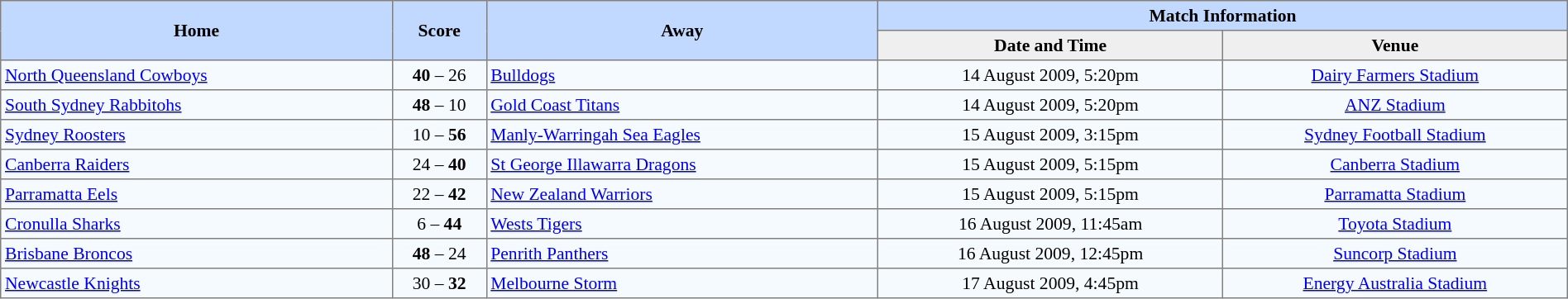<table border="1" cellpadding="3" cellspacing="0" style="border-collapse:collapse; font-size:90%; text-align:center; width:100%;">
<tr style="background:#c1d8ff;">
<th rowspan="2" style="width:25%;">Home</th>
<th rowspan="2" style="width:6%;">Score</th>
<th rowspan="2" style="width:25%;">Away</th>
<th colspan=6>Match Information</th>
</tr>
<tr style="background:#efefef;">
<th width=22%>Date and Time</th>
<th width=22%>Venue</th>
</tr>
<tr style="text-align:center; background:#f5faff;">
<td align=left> <a href='#'>North Queensland Cowboys</a></td>
<td><strong>40</strong> – 26</td>
<td align=left> <a href='#'>Bulldogs</a></td>
<td>14 August 2009, 5:20pm</td>
<td><a href='#'>Dairy Farmers Stadium</a></td>
</tr>
<tr style="text-align:center; background:#f5faff;">
<td align=left> <a href='#'>South Sydney Rabbitohs</a></td>
<td><strong>48</strong> – 10</td>
<td align=left> <a href='#'>Gold Coast Titans</a></td>
<td>14 August 2009, 5:20pm</td>
<td><a href='#'>ANZ Stadium</a></td>
</tr>
<tr style="text-align:center; background:#f5faff;">
<td align=left> <a href='#'>Sydney Roosters</a></td>
<td>10 – <strong>56</strong></td>
<td align=left> <a href='#'>Manly-Warringah Sea Eagles</a></td>
<td>15 August 2009, 3:15pm</td>
<td><a href='#'>Sydney Football Stadium</a></td>
</tr>
<tr style="text-align:center; background:#f5faff;">
<td align=left> <a href='#'>Canberra Raiders</a></td>
<td>24 – <strong>40</strong></td>
<td align=left> <a href='#'>St George Illawarra Dragons</a></td>
<td>15 August 2009, 5:15pm</td>
<td><a href='#'>Canberra Stadium</a></td>
</tr>
<tr style="text-align:center; background:#f5faff;">
<td align=left> <a href='#'>Parramatta Eels</a></td>
<td>22 – <strong>42</strong></td>
<td align=left> <a href='#'>New Zealand Warriors</a></td>
<td>15 August 2009, 5:15pm</td>
<td><a href='#'>Parramatta Stadium</a></td>
</tr>
<tr style="text-align:center; background:#f5faff;">
<td align=left> <a href='#'>Cronulla Sharks</a></td>
<td>6 – <strong>44</strong></td>
<td align=left> <a href='#'>Wests Tigers</a></td>
<td>16 August 2009, 11:45am</td>
<td><a href='#'>Toyota Stadium</a></td>
</tr>
<tr style="text-align:center; background:#f5faff;">
<td align=left> <a href='#'>Brisbane Broncos</a></td>
<td><strong>48</strong> – 24</td>
<td align=left> <a href='#'>Penrith Panthers</a></td>
<td>16 August 2009, 12:45pm</td>
<td><a href='#'>Suncorp Stadium</a></td>
</tr>
<tr style="text-align:center; background:#f5faff;">
<td align=left> <a href='#'>Newcastle Knights</a></td>
<td>30 – <strong>32</strong></td>
<td align=left> <a href='#'>Melbourne Storm</a></td>
<td>17 August 2009, 4:45pm</td>
<td><a href='#'>Energy Australia Stadium</a></td>
</tr>
</table>
